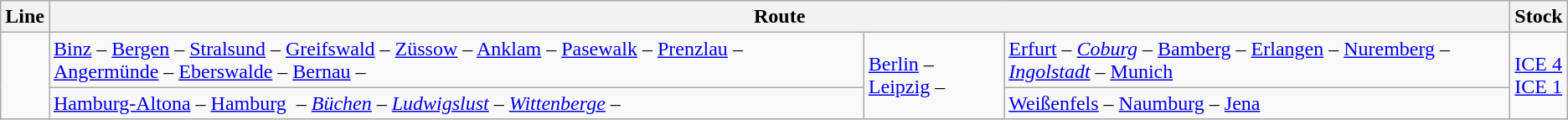<table class="wikitable">
<tr class="hintergrundfarbe5">
<th>Line</th>
<th colspan="3">Route</th>
<th>Stock</th>
</tr>
<tr>
<td rowspan="2"></td>
<td><a href='#'>Binz</a> – <a href='#'>Bergen</a> – <a href='#'>Stralsund</a> – <a href='#'>Greifswald</a> – <a href='#'>Züssow</a> – <a href='#'>Anklam</a> – <a href='#'>Pasewalk</a> – <a href='#'>Prenzlau</a> – <a href='#'>Angermünde</a> – <a href='#'>Eberswalde</a> – <a href='#'>Bernau</a> – </td>
<td rowspan="2"><a href='#'>Berlin</a> –   <a href='#'>Leipzig</a> –</td>
<td><a href='#'>Erfurt</a> – <em><a href='#'>Coburg</a></em> – <a href='#'>Bamberg</a> – <a href='#'>Erlangen</a> – <a href='#'>Nuremberg</a> – <a href='#'><em>Ingolstadt</em></a> – <a href='#'>Munich</a></td>
<td rowspan="2"><a href='#'>ICE 4</a><br><a href='#'>ICE 1</a></td>
</tr>
<tr>
<td><a href='#'>Hamburg-Altona</a> –  <a href='#'>Hamburg</a>  – <em><a href='#'>Büchen</a></em> – <em><a href='#'>Ludwigslust</a> – <a href='#'>Wittenberge</a></em> – </td>
<td><a href='#'>Weißenfels</a> – <a href='#'>Naumburg</a> – <a href='#'>Jena</a></td>
</tr>
</table>
